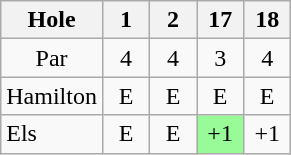<table class="wikitable" style="text-align:center">
<tr>
<th>Hole</th>
<th>  1  </th>
<th>  2  </th>
<th> 17 </th>
<th> 18 </th>
</tr>
<tr>
<td>Par</td>
<td>4</td>
<td>4</td>
<td>3</td>
<td>4</td>
</tr>
<tr>
<td align=left> Hamilton</td>
<td>E</td>
<td>E</td>
<td>E</td>
<td>E</td>
</tr>
<tr>
<td align=left> Els</td>
<td>E</td>
<td>E</td>
<td style="background: PaleGreen;">+1</td>
<td>+1</td>
</tr>
</table>
